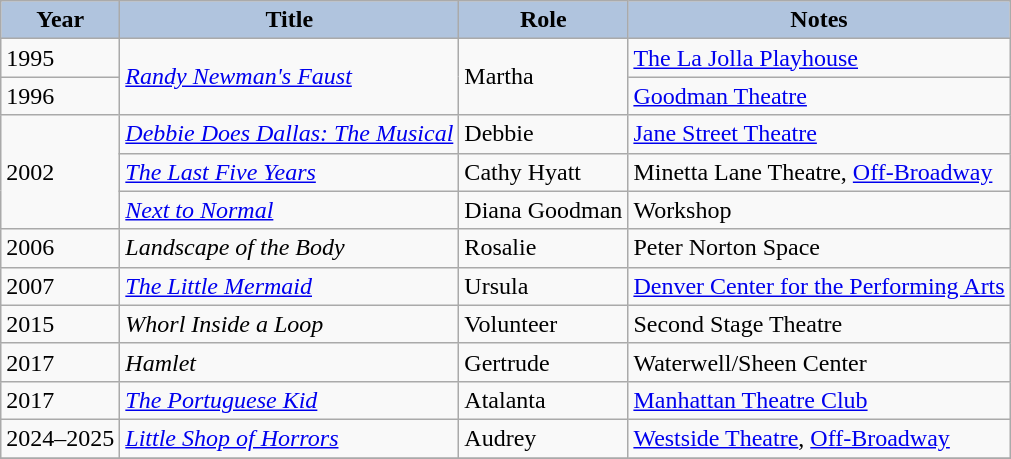<table class="wikitable">
<tr>
<th style="background:#B0C4DE;">Year</th>
<th style="background:#B0C4DE;">Title</th>
<th style="background:#B0C4DE;">Role</th>
<th style="background:#B0C4DE;">Notes</th>
</tr>
<tr>
<td>1995</td>
<td rowspan=2><em><a href='#'>Randy Newman's Faust</a></em></td>
<td rowspan=2>Martha</td>
<td><a href='#'>The La Jolla Playhouse</a></td>
</tr>
<tr>
<td>1996</td>
<td><a href='#'>Goodman Theatre</a></td>
</tr>
<tr>
<td rowspan="3">2002</td>
<td><em><a href='#'>Debbie Does Dallas: The Musical</a></em></td>
<td>Debbie</td>
<td><a href='#'>Jane Street Theatre</a></td>
</tr>
<tr>
<td><em><a href='#'>The Last Five Years</a></em></td>
<td>Cathy Hyatt</td>
<td>Minetta Lane Theatre, <a href='#'>Off-Broadway</a></td>
</tr>
<tr>
<td><em><a href='#'>Next to Normal</a></em></td>
<td>Diana Goodman</td>
<td>Workshop</td>
</tr>
<tr>
<td>2006</td>
<td><em>Landscape of the Body</em></td>
<td>Rosalie</td>
<td>Peter Norton Space</td>
</tr>
<tr>
<td>2007</td>
<td><a href='#'><em>The Little Mermaid</em></a></td>
<td>Ursula</td>
<td><a href='#'>Denver Center for the Performing Arts</a></td>
</tr>
<tr>
<td>2015</td>
<td><em>Whorl Inside a Loop</em></td>
<td>Volunteer</td>
<td>Second Stage Theatre </td>
</tr>
<tr>
<td>2017</td>
<td><em>Hamlet</em></td>
<td>Gertrude</td>
<td>Waterwell/Sheen Center</td>
</tr>
<tr>
<td>2017</td>
<td><em><a href='#'>The Portuguese Kid</a></em></td>
<td>Atalanta</td>
<td><a href='#'>Manhattan Theatre Club</a></td>
</tr>
<tr>
<td>2024–2025</td>
<td><a href='#'><em>Little Shop of Horrors</em></a></td>
<td>Audrey</td>
<td><a href='#'>Westside Theatre</a>, <a href='#'>Off-Broadway</a></td>
</tr>
<tr>
</tr>
</table>
